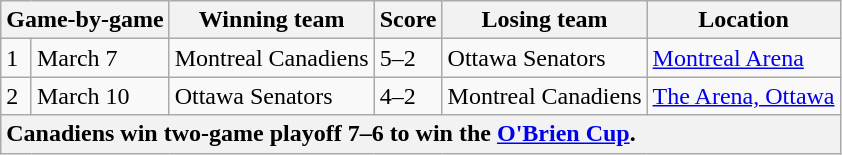<table class="wikitable">
<tr>
<th colspan=2>Game-by-game</th>
<th>Winning team</th>
<th>Score</th>
<th>Losing team</th>
<th>Location</th>
</tr>
<tr>
<td>1</td>
<td>March 7</td>
<td>Montreal Canadiens</td>
<td>5–2</td>
<td>Ottawa Senators</td>
<td><a href='#'>Montreal Arena</a></td>
</tr>
<tr>
<td>2</td>
<td>March 10</td>
<td>Ottawa Senators</td>
<td>4–2</td>
<td>Montreal Canadiens</td>
<td><a href='#'>The Arena, Ottawa</a></td>
</tr>
<tr>
<th colspan="7" style="text-align:left;"><strong>Canadiens win two-game playoff 7–6 to win the <a href='#'>O'Brien Cup</a>.</strong></th>
</tr>
</table>
